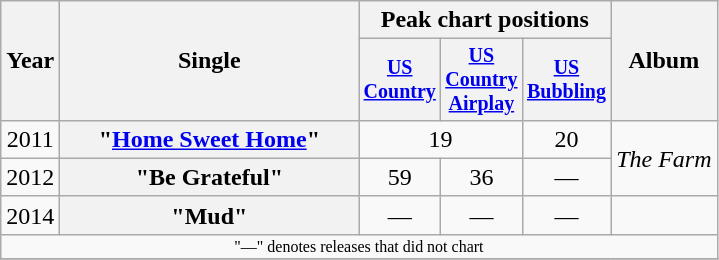<table class="wikitable plainrowheaders" style="text-align:center;">
<tr>
<th rowspan="2">Year</th>
<th rowspan="2" style="width:12em;">Single</th>
<th colspan="3">Peak chart positions</th>
<th rowspan="2">Album</th>
</tr>
<tr style="font-size:smaller;">
<th width="45"><a href='#'>US Country</a><br></th>
<th width="45"><a href='#'>US Country Airplay</a><br></th>
<th width="45"><a href='#'>US Bubbling</a></th>
</tr>
<tr>
<td>2011</td>
<th scope="row">"<a href='#'>Home Sweet Home</a>"</th>
<td colspan=2>19</td>
<td>20</td>
<td align="left" rowspan="2"><em>The Farm</em></td>
</tr>
<tr>
<td>2012</td>
<th scope="row">"Be Grateful"</th>
<td>59</td>
<td>36</td>
<td>—</td>
</tr>
<tr>
<td>2014</td>
<th scope="row">"Mud"</th>
<td>—</td>
<td>—</td>
<td>—</td>
<td></td>
</tr>
<tr>
<td colspan="6" style="font-size:8pt">"—" denotes releases that did not chart</td>
</tr>
<tr>
</tr>
</table>
